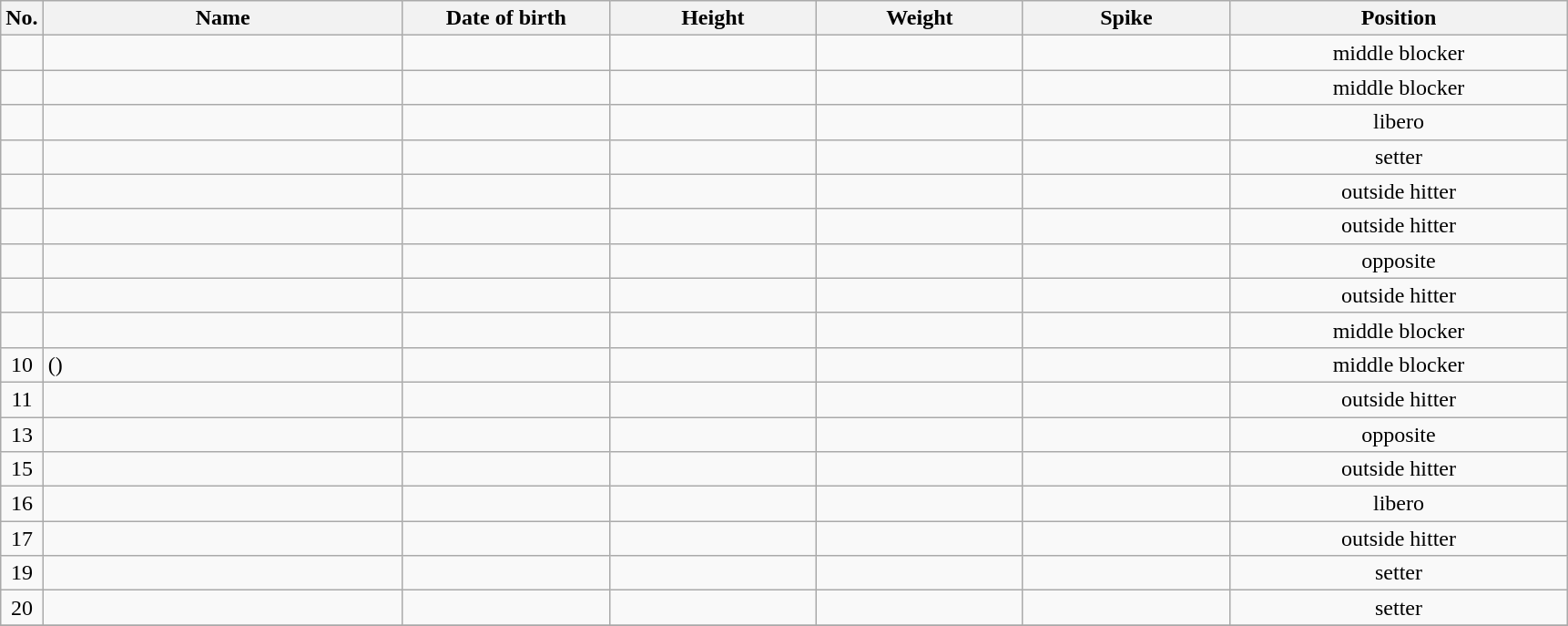<table class="wikitable sortable" style="font-size:100%; text-align:center;">
<tr>
<th>No.</th>
<th style="width:16em">Name</th>
<th style="width:9em">Date of birth</th>
<th style="width:9em">Height</th>
<th style="width:9em">Weight</th>
<th style="width:9em">Spike</th>
<th style="width:15em">Position</th>
</tr>
<tr>
<td></td>
<td align=left> </td>
<td align=right></td>
<td></td>
<td></td>
<td></td>
<td>middle blocker</td>
</tr>
<tr>
<td></td>
<td align=left> </td>
<td align=right></td>
<td></td>
<td></td>
<td></td>
<td>middle blocker</td>
</tr>
<tr>
<td></td>
<td align=left> </td>
<td align=right></td>
<td></td>
<td></td>
<td></td>
<td>libero</td>
</tr>
<tr>
<td></td>
<td align=left> </td>
<td align=right></td>
<td></td>
<td></td>
<td></td>
<td>setter</td>
</tr>
<tr>
<td></td>
<td align=left> </td>
<td align=right></td>
<td></td>
<td></td>
<td></td>
<td>outside hitter</td>
</tr>
<tr>
<td></td>
<td align=left> </td>
<td align=right></td>
<td></td>
<td></td>
<td></td>
<td>outside hitter</td>
</tr>
<tr>
<td></td>
<td align=left> </td>
<td align=right></td>
<td></td>
<td></td>
<td></td>
<td>opposite</td>
</tr>
<tr>
<td></td>
<td align=left> </td>
<td align=right></td>
<td></td>
<td></td>
<td></td>
<td>outside hitter</td>
</tr>
<tr>
<td></td>
<td align=left> </td>
<td align=right></td>
<td></td>
<td></td>
<td></td>
<td>middle blocker</td>
</tr>
<tr>
<td>10</td>
<td align=left>  ()</td>
<td align=right></td>
<td></td>
<td></td>
<td></td>
<td>middle blocker</td>
</tr>
<tr>
<td>11</td>
<td align=left> </td>
<td align=right></td>
<td></td>
<td></td>
<td></td>
<td>outside hitter</td>
</tr>
<tr>
<td>13</td>
<td align=left> </td>
<td align=right></td>
<td></td>
<td></td>
<td></td>
<td>opposite</td>
</tr>
<tr>
<td>15</td>
<td align=left> </td>
<td align=right></td>
<td></td>
<td></td>
<td></td>
<td>outside hitter</td>
</tr>
<tr>
<td>16</td>
<td align=left> </td>
<td align=right></td>
<td></td>
<td></td>
<td></td>
<td>libero</td>
</tr>
<tr>
<td>17</td>
<td align=left> </td>
<td align=right></td>
<td></td>
<td></td>
<td></td>
<td>outside hitter</td>
</tr>
<tr>
<td>19</td>
<td align=left> </td>
<td align=right></td>
<td></td>
<td></td>
<td></td>
<td>setter</td>
</tr>
<tr>
<td>20</td>
<td align=left> </td>
<td align=right></td>
<td></td>
<td></td>
<td></td>
<td>setter</td>
</tr>
<tr>
</tr>
</table>
